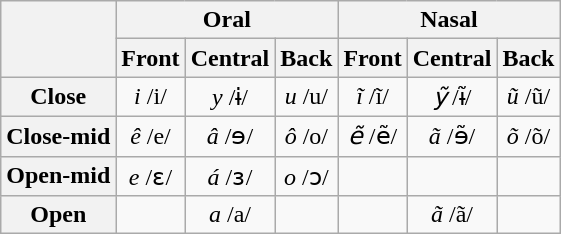<table class="wikitable" style="text-align: center;">
<tr>
<th rowspan="2"></th>
<th colspan="3">Oral</th>
<th colspan="3">Nasal</th>
</tr>
<tr>
<th>Front</th>
<th>Central</th>
<th>Back</th>
<th>Front</th>
<th>Central</th>
<th>Back</th>
</tr>
<tr>
<th>Close</th>
<td><em>i</em> /i/</td>
<td><em>y</em> /ɨ/</td>
<td><em>u</em> /u/</td>
<td><em>ĩ</em> /ĩ/</td>
<td><em>ỹ</em> /ɨ̃/</td>
<td><em>ũ</em> /ũ/</td>
</tr>
<tr>
<th>Close-mid</th>
<td><em>ê</em> /e/</td>
<td><em>â</em> /ɘ/</td>
<td><em>ô</em> /o/</td>
<td><em>ẽ</em> /ẽ/</td>
<td><em>ã</em> /ɘ̃/</td>
<td><em>õ</em> /õ/</td>
</tr>
<tr>
<th>Open-mid</th>
<td><em>e</em> /ɛ/</td>
<td><em>á</em> /ɜ/</td>
<td><em>o</em> /ɔ/</td>
<td></td>
<td></td>
<td></td>
</tr>
<tr>
<th>Open</th>
<td></td>
<td><em>a</em> /a/</td>
<td></td>
<td></td>
<td><em>ã</em> /ã/</td>
<td></td>
</tr>
</table>
